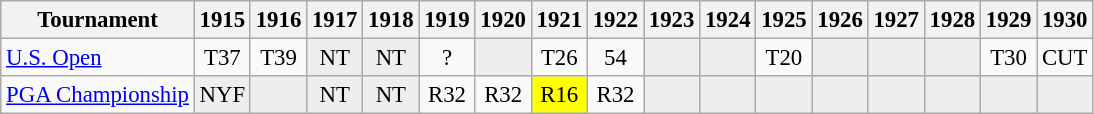<table class="wikitable" style="font-size:95%;text-align:center;">
<tr>
<th>Tournament</th>
<th>1915</th>
<th>1916</th>
<th>1917</th>
<th>1918</th>
<th>1919</th>
<th>1920</th>
<th>1921</th>
<th>1922</th>
<th>1923</th>
<th>1924</th>
<th>1925</th>
<th>1926</th>
<th>1927</th>
<th>1928</th>
<th>1929</th>
<th>1930</th>
</tr>
<tr>
<td align=left><a href='#'>U.S. Open</a></td>
<td>T37</td>
<td>T39</td>
<td style="background:#eeeeee;">NT</td>
<td style="background:#eeeeee;">NT</td>
<td>?</td>
<td style="background:#eeeeee;"></td>
<td>T26</td>
<td>54</td>
<td style="background:#eeeeee;"></td>
<td style="background:#eeeeee;"></td>
<td>T20</td>
<td style="background:#eeeeee;"></td>
<td style="background:#eeeeee;"></td>
<td style="background:#eeeeee;"></td>
<td>T30</td>
<td>CUT</td>
</tr>
<tr>
<td align=left><a href='#'>PGA Championship</a></td>
<td style="background:#eeeeee;">NYF</td>
<td style="background:#eeeeee;"></td>
<td style="background:#eeeeee;">NT</td>
<td style="background:#eeeeee;">NT</td>
<td>R32</td>
<td>R32</td>
<td style="background:yellow;">R16</td>
<td>R32</td>
<td style="background:#eeeeee;"></td>
<td style="background:#eeeeee;"></td>
<td style="background:#eeeeee;"></td>
<td style="background:#eeeeee;"></td>
<td style="background:#eeeeee;"></td>
<td style="background:#eeeeee;"></td>
<td style="background:#eeeeee;"></td>
<td style="background:#eeeeee;"></td>
</tr>
</table>
